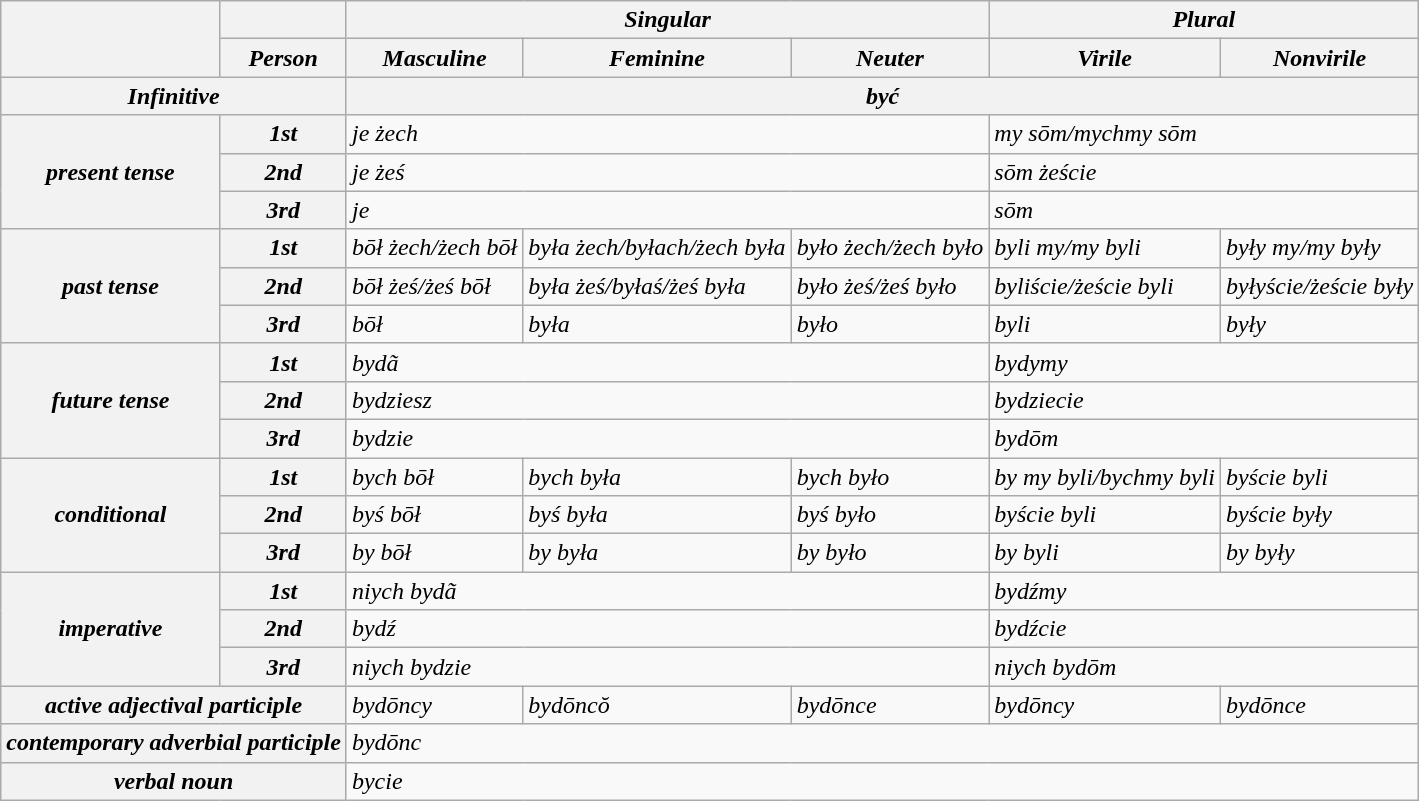<table class="wikitable">
<tr>
<th rowspan="2"></th>
<th></th>
<th colspan="3"><em>Singular</em></th>
<th colspan="2"><em>Plural</em></th>
</tr>
<tr>
<th><em>Person</em></th>
<th><em>Masculine</em></th>
<th><em>Feminine</em></th>
<th><em>Neuter</em></th>
<th><em>Virile</em></th>
<th><em>Nonvirile</em></th>
</tr>
<tr>
<th colspan="2"><em>Infinitive</em></th>
<th colspan="5"><em>być</em></th>
</tr>
<tr>
<th rowspan="3"><em>present tense</em></th>
<th><em>1st</em></th>
<td colspan="3"><em>je żech</em></td>
<td colspan="2"><em>my sōm/mychmy sōm</em></td>
</tr>
<tr>
<th><em>2nd</em></th>
<td colspan="3"><em>je żeś	</em></td>
<td colspan="2"><em>sōm żeście</em></td>
</tr>
<tr>
<th><em>3rd</em></th>
<td colspan="3"><em>je</em></td>
<td colspan="2"><em>sōm</em></td>
</tr>
<tr>
<th rowspan="3"><em>past tense</em></th>
<th><em>1st</em></th>
<td><em>bōł żech/żech bōł</em></td>
<td><em>była żech/byłach/żech była</em></td>
<td><em>było żech/żech było</em></td>
<td><em>	byli my/my byli</em></td>
<td><em>	były my/my były</em></td>
</tr>
<tr>
<th><em>2nd</em></th>
<td><em>	bōł żeś/żeś bōł</em></td>
<td><em>była żeś/byłaś/żeś była</em></td>
<td><em>było żeś/żeś było</em></td>
<td><em>	byliście/żeście byli</em></td>
<td><em>byłyście/żeście były</em></td>
</tr>
<tr>
<th><em>3rd</em></th>
<td><em>bōł</em></td>
<td><em>była</em></td>
<td><em>było</em></td>
<td><em>byli</em></td>
<td><em>były</em></td>
</tr>
<tr>
<th rowspan="3"><em>future tense</em></th>
<th><em>1st</em></th>
<td colspan="3"><em>bydã</em></td>
<td colspan="2"><em>bydymy</em></td>
</tr>
<tr>
<th><em>2nd</em></th>
<td colspan="3"><em>bydziesz</em></td>
<td colspan="2"><em>bydziecie</em></td>
</tr>
<tr>
<th><em>3rd</em></th>
<td colspan="3"><em>bydzie</em></td>
<td colspan="2"><em>bydōm</em></td>
</tr>
<tr>
<th rowspan="3"><em>conditional</em></th>
<th><em>1st</em></th>
<td><em>bych bōł</em></td>
<td><em>bych była</em></td>
<td><em>bych było</em></td>
<td><em>by my byli/bychmy byli</em></td>
<td><em>byście byli</em></td>
</tr>
<tr>
<th><em>2nd</em></th>
<td><em>byś bōł</em></td>
<td><em>byś była</em></td>
<td><em>byś było</em></td>
<td><em>byście byli</em></td>
<td><em>byście były</em></td>
</tr>
<tr>
<th><em>3rd</em></th>
<td><em>by bōł</em></td>
<td><em>by była</em></td>
<td><em>by było</em></td>
<td><em>by byli</em></td>
<td><em>by były</em></td>
</tr>
<tr>
<th rowspan="3"><em>imperative</em></th>
<th><em>1st</em></th>
<td colspan="3"><em>niych bydã</em></td>
<td colspan="2"><em>bydźmy</em></td>
</tr>
<tr>
<th><em>2nd</em></th>
<td colspan="3"><em>bydź</em></td>
<td colspan="2"><em>bydźcie</em></td>
</tr>
<tr>
<th><em>3rd</em></th>
<td colspan="3"><em>niych bydzie</em></td>
<td colspan="2"><em>niych bydōm</em></td>
</tr>
<tr>
<th colspan="2"><em>active adjectival participle</em></th>
<td><em>bydōncy</em></td>
<td><em>bydōncŏ</em></td>
<td><em>bydōnce</em></td>
<td><em>bydōncy</em></td>
<td><em>bydōnce</em></td>
</tr>
<tr>
<th colspan="2"><em>contemporary adverbial participle</em></th>
<td colspan="5"><em>bydōnc</em></td>
</tr>
<tr>
<th colspan="2"><em>verbal noun</em></th>
<td colspan="5"><em>bycie</em></td>
</tr>
</table>
